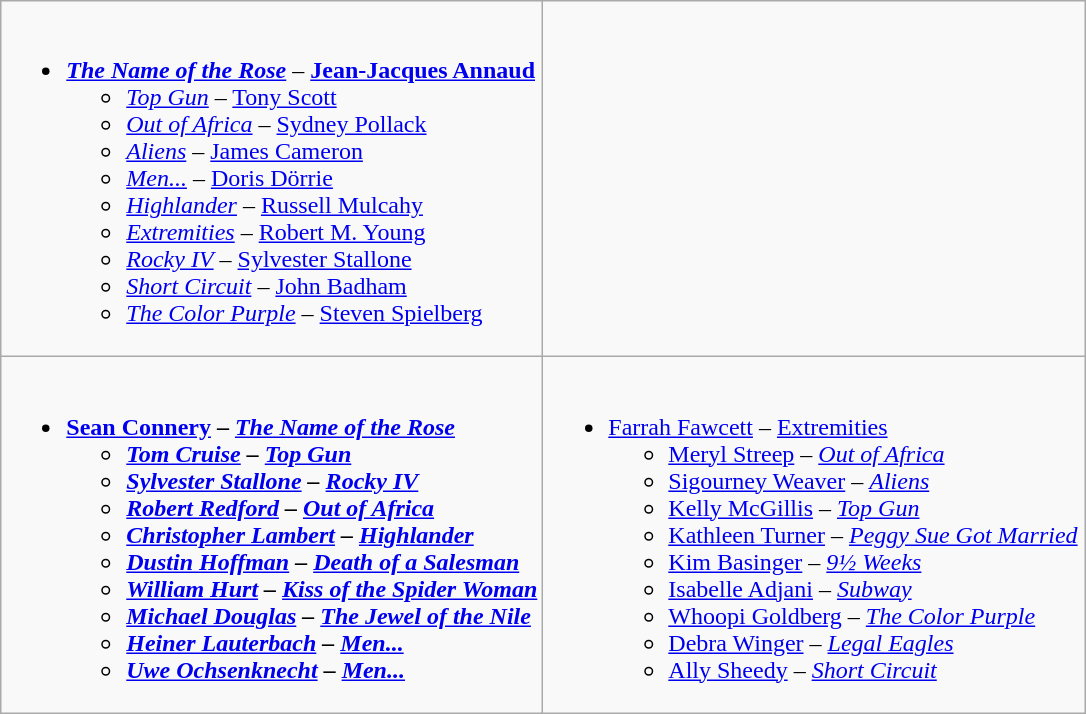<table class=wikitable>
<tr>
<td valign="top" width="50%"><br><ul><li><strong><em><a href='#'>The Name of the Rose</a></em></strong> – <strong><a href='#'>Jean-Jacques Annaud</a></strong><ul><li><em><a href='#'>Top Gun</a></em> – <a href='#'>Tony Scott</a></li><li><em><a href='#'>Out of Africa</a></em> – <a href='#'>Sydney Pollack</a></li><li><em><a href='#'>Aliens</a></em> – <a href='#'>James Cameron</a></li><li><em><a href='#'>Men...</a></em> – <a href='#'>Doris Dörrie</a></li><li><em><a href='#'>Highlander</a></em> – <a href='#'>Russell Mulcahy</a></li><li><em><a href='#'>Extremities</a></em> – <a href='#'>Robert M. Young</a></li><li><em><a href='#'>Rocky IV</a></em> – <a href='#'>Sylvester Stallone</a></li><li><em><a href='#'>Short Circuit</a></em> – <a href='#'>John Badham</a></li><li><em><a href='#'>The Color Purple</a></em> – <a href='#'>Steven Spielberg</a></li></ul></li></ul></td>
<td valign="top" width="50%"></td>
</tr>
<tr>
<td valign="top" width="50%"><br><ul><li><strong><a href='#'>Sean Connery</a> – <em><a href='#'>The Name of the Rose</a><strong><em><ul><li><a href='#'>Tom Cruise</a> – </em><a href='#'>Top Gun</a><em></li><li><a href='#'>Sylvester Stallone</a> – </em><a href='#'>Rocky IV</a><em></li><li><a href='#'>Robert Redford</a> – </em><a href='#'>Out of Africa</a><em></li><li><a href='#'>Christopher Lambert</a> – </em><a href='#'>Highlander</a><em></li><li><a href='#'>Dustin Hoffman</a> – </em><a href='#'>Death of a Salesman</a><em></li><li><a href='#'>William Hurt</a> – </em><a href='#'>Kiss of the Spider Woman</a><em></li><li><a href='#'>Michael Douglas</a> – </em><a href='#'>The Jewel of the Nile</a><em></li><li><a href='#'>Heiner Lauterbach</a> – </em><a href='#'>Men...</a><em></li><li><a href='#'>Uwe Ochsenknecht</a> – </em><a href='#'>Men...</a><em></li></ul></li></ul></td>
<td valign="top" width="50%"><br><ul><li></strong><a href='#'>Farrah Fawcett</a> – </em><a href='#'>Extremities</a></em></strong><ul><li><a href='#'>Meryl Streep</a> – <em><a href='#'>Out of Africa</a></em></li><li><a href='#'>Sigourney Weaver</a> – <em><a href='#'>Aliens</a></em></li><li><a href='#'>Kelly McGillis</a> – <em><a href='#'>Top Gun</a></em></li><li><a href='#'>Kathleen Turner</a> – <em><a href='#'>Peggy Sue Got Married</a></em></li><li><a href='#'>Kim Basinger</a> – <em><a href='#'>9½ Weeks</a></em></li><li><a href='#'>Isabelle Adjani</a> – <em><a href='#'>Subway</a></em></li><li><a href='#'>Whoopi Goldberg</a> – <em><a href='#'>The Color Purple</a></em></li><li><a href='#'>Debra Winger</a> – <em><a href='#'>Legal Eagles</a></em></li><li><a href='#'>Ally Sheedy</a> – <em><a href='#'>Short Circuit</a></em></li></ul></li></ul></td>
</tr>
</table>
